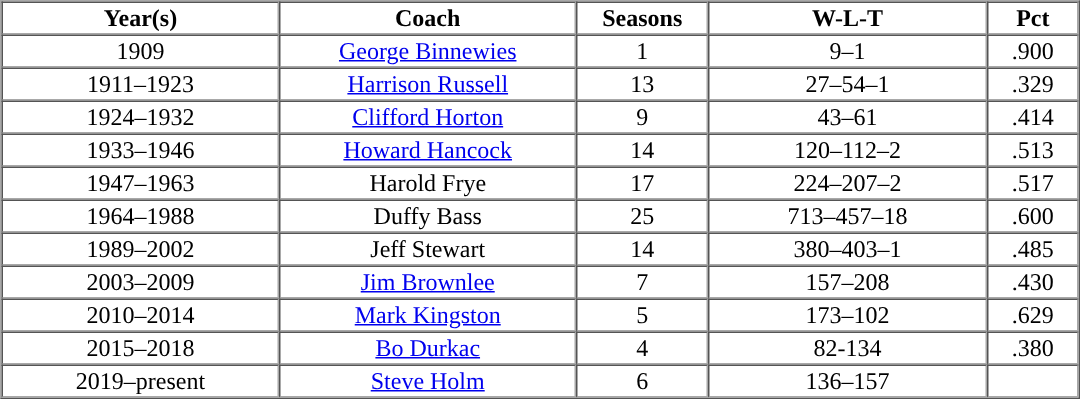<table cellpadding="1" border="1" cellspacing="0" width="57%" style="text-align:center;">
<tr>
<th width="15%">Year(s)</th>
<th width="16%">Coach</th>
<th width="6%">Seasons</th>
<th width="15%">W-L-T</th>
<th width="5%">Pct</th>
</tr>
<tr>
<td>1909</td>
<td><a href='#'>George Binnewies</a></td>
<td>1</td>
<td>9–1</td>
<td>.900</td>
</tr>
<tr align="center">
<td>1911–1923</td>
<td><a href='#'>Harrison Russell</a></td>
<td>13</td>
<td>27–54–1</td>
<td>.329</td>
</tr>
<tr align="center">
<td>1924–1932</td>
<td><a href='#'>Clifford Horton</a></td>
<td>9</td>
<td>43–61</td>
<td>.414</td>
</tr>
<tr align="center">
<td>1933–1946</td>
<td><a href='#'>Howard Hancock</a></td>
<td>14</td>
<td>120–112–2</td>
<td>.513</td>
</tr>
<tr align="center">
<td>1947–1963</td>
<td>Harold Frye</td>
<td>17</td>
<td>224–207–2</td>
<td>.517</td>
</tr>
<tr align="center">
<td>1964–1988</td>
<td>Duffy Bass</td>
<td>25</td>
<td>713–457–18</td>
<td>.600</td>
</tr>
<tr align="center">
<td>1989–2002</td>
<td>Jeff Stewart</td>
<td>14</td>
<td>380–403–1</td>
<td>.485</td>
</tr>
<tr align="center">
<td>2003–2009</td>
<td><a href='#'>Jim Brownlee</a></td>
<td>7</td>
<td>157–208</td>
<td>.430</td>
</tr>
<tr align="center">
<td>2010–2014</td>
<td><a href='#'>Mark Kingston</a></td>
<td>5</td>
<td>173–102</td>
<td>.629</td>
</tr>
<tr align="center">
<td>2015–2018</td>
<td><a href='#'>Bo Durkac</a></td>
<td>4</td>
<td>82-134</td>
<td>.380</td>
</tr>
<tr align="center">
<td>2019–present</td>
<td><a href='#'>Steve Holm</a></td>
<td>6</td>
<td>136–157</td>
<td></td>
</tr>
<tr align="center" class="sortbottom">
</tr>
</table>
